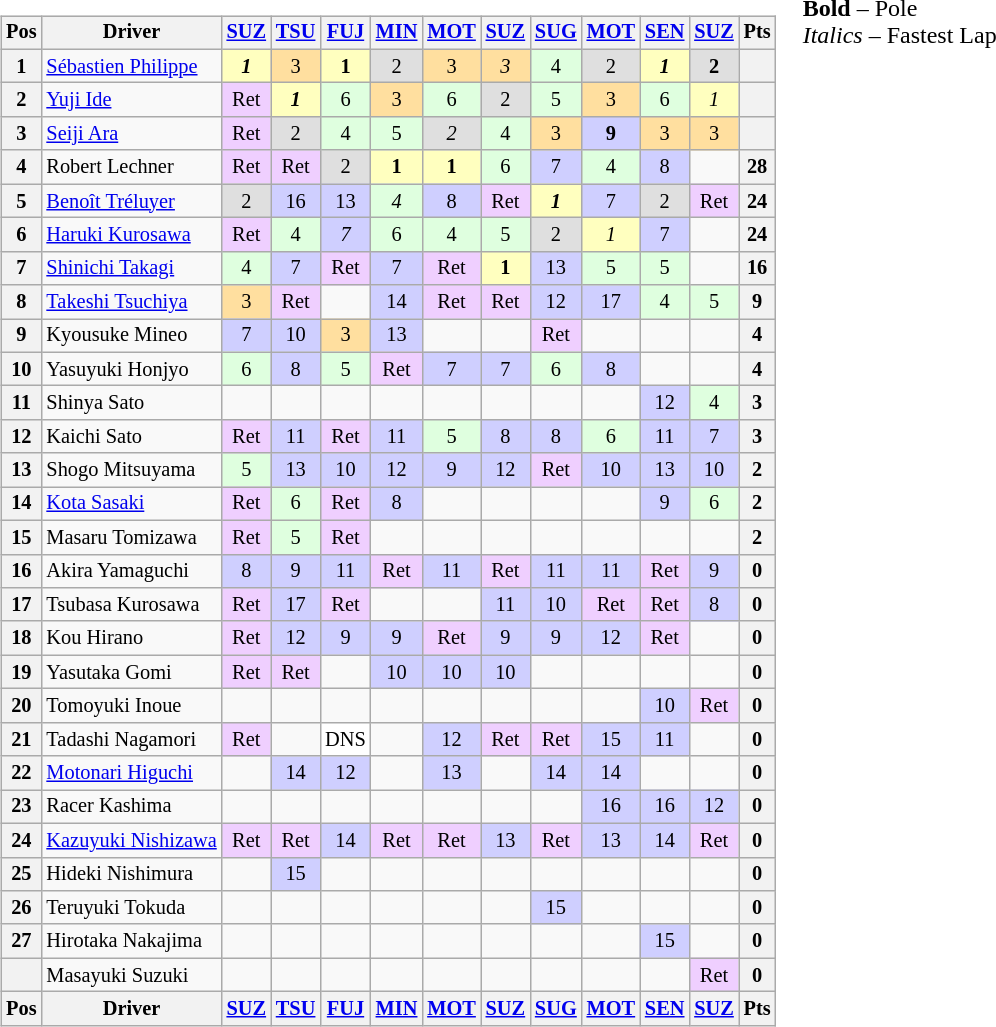<table>
<tr>
<td><br><table class="wikitable" style="font-size: 85%; text-align:center">
<tr valign="top">
<th valign="middle">Pos</th>
<th valign="middle">Driver</th>
<th><a href='#'>SUZ</a></th>
<th><a href='#'>TSU</a></th>
<th><a href='#'>FUJ</a></th>
<th><a href='#'>MIN</a></th>
<th><a href='#'>MOT</a></th>
<th><a href='#'>SUZ</a></th>
<th><a href='#'>SUG</a></th>
<th><a href='#'>MOT</a></th>
<th><a href='#'>SEN</a></th>
<th><a href='#'>SUZ</a></th>
<th valign="middle">Pts</th>
</tr>
<tr>
<th>1</th>
<td align=left> <a href='#'>Sébastien Philippe</a></td>
<td style="background:#FFFFBF;"><strong><em>1</em></strong></td>
<td style="background:#FFDF9F;">3</td>
<td style="background:#FFFFBF;"><strong>1</strong></td>
<td style="background:#DFDFDF;">2</td>
<td style="background:#FFDF9F;">3</td>
<td style="background:#FFDF9F;"><em>3</em></td>
<td style="background:#DFFFDF;">4</td>
<td style="background:#DFDFDF;">2</td>
<td style="background:#FFFFBF;"><strong><em>1</em></strong></td>
<td style="background:#DFDFDF;"><strong>2</strong></td>
<th></th>
</tr>
<tr>
<th>2</th>
<td align=left> <a href='#'>Yuji Ide</a></td>
<td style="background:#EFCFFF;">Ret</td>
<td style="background:#FFFFBF;"><strong><em>1</em></strong></td>
<td style="background:#DFFFDF;">6</td>
<td style="background:#FFDF9F;">3</td>
<td style="background:#DFFFDF;">6</td>
<td style="background:#DFDFDF;">2</td>
<td style="background:#DFFFDF;">5</td>
<td style="background:#FFDF9F;">3</td>
<td style="background:#DFFFDF;">6</td>
<td style="background:#FFFFBF;"><em>1</em></td>
<th></th>
</tr>
<tr>
<th>3</th>
<td align=left> <a href='#'>Seiji Ara</a></td>
<td style="background:#EFCFFF;">Ret</td>
<td style="background:#DFDFDF;">2</td>
<td style="background:#DFFFDF;">4</td>
<td style="background:#DFFFDF;">5</td>
<td style="background:#DFDFDF;"><em>2</em></td>
<td style="background:#DFFFDF;">4</td>
<td style="background:#FFDF9F;">3</td>
<td style="background:#CFCFFF;"><strong>9</strong></td>
<td style="background:#FFDF9F;">3</td>
<td style="background:#FFDF9F;">3</td>
<th></th>
</tr>
<tr>
<th>4</th>
<td align=left> Robert Lechner</td>
<td style="background:#EFCFFF;">Ret</td>
<td style="background:#EFCFFF;">Ret</td>
<td style="background:#DFDFDF;">2</td>
<td style="background:#FFFFBF;"><strong>1</strong></td>
<td style="background:#FFFFBF;"><strong>1</strong></td>
<td style="background:#DFFFDF;">6</td>
<td style="background:#CFCFFF;">7</td>
<td style="background:#DFFFDF;">4</td>
<td style="background:#CFCFFF;">8</td>
<td></td>
<th>28</th>
</tr>
<tr>
<th>5</th>
<td align=left> <a href='#'>Benoît Tréluyer</a></td>
<td style="background:#DFDFDF;">2</td>
<td style="background:#CFCFFF;">16</td>
<td style="background:#CFCFFF;">13</td>
<td style="background:#DFFFDF;"><em>4</em></td>
<td style="background:#CFCFFF;">8</td>
<td style="background:#EFCFFF;">Ret</td>
<td style="background:#FFFFBF;"><strong><em>1</em></strong></td>
<td style="background:#CFCFFF;">7</td>
<td style="background:#DFDFDF;">2</td>
<td style="background:#EFCFFF;">Ret</td>
<th>24</th>
</tr>
<tr>
<th>6</th>
<td align=left> <a href='#'>Haruki Kurosawa</a></td>
<td style="background:#EFCFFF;">Ret</td>
<td style="background:#DFFFDF;">4</td>
<td style="background:#CFCFFF;"><em>7</em></td>
<td style="background:#DFFFDF;">6</td>
<td style="background:#DFFFDF;">4</td>
<td style="background:#DFFFDF;">5</td>
<td style="background:#DFDFDF;">2</td>
<td style="background:#FFFFBF;"><em>1</em></td>
<td style="background:#CFCFFF;">7</td>
<td></td>
<th>24</th>
</tr>
<tr>
<th>7</th>
<td align=left> <a href='#'>Shinichi Takagi</a></td>
<td style="background:#DFFFDF;">4</td>
<td style="background:#CFCFFF;">7</td>
<td style="background:#EFCFFF;">Ret</td>
<td style="background:#CFCFFF;">7</td>
<td style="background:#EFCFFF;">Ret</td>
<td style="background:#FFFFBF;"><strong>1</strong></td>
<td style="background:#CFCFFF;">13</td>
<td style="background:#DFFFDF;">5</td>
<td style="background:#DFFFDF;">5</td>
<td></td>
<th>16</th>
</tr>
<tr>
<th>8</th>
<td align=left> <a href='#'>Takeshi Tsuchiya</a></td>
<td style="background:#FFDF9F;">3</td>
<td style="background:#EFCFFF;">Ret</td>
<td></td>
<td style="background:#CFCFFF;">14</td>
<td style="background:#EFCFFF;">Ret</td>
<td style="background:#EFCFFF;">Ret</td>
<td style="background:#CFCFFF;">12</td>
<td style="background:#CFCFFF;">17</td>
<td style="background:#DFFFDF;">4</td>
<td style="background:#DFFFDF;">5</td>
<th>9</th>
</tr>
<tr>
<th>9</th>
<td align=left> Kyousuke Mineo</td>
<td style="background:#CFCFFF;">7</td>
<td style="background:#CFCFFF;">10</td>
<td style="background:#FFDF9F;">3</td>
<td style="background:#CFCFFF;">13</td>
<td></td>
<td></td>
<td style="background:#EFCFFF;">Ret</td>
<td></td>
<td></td>
<td></td>
<th>4</th>
</tr>
<tr>
<th>10</th>
<td align=left> Yasuyuki Honjyo</td>
<td style="background:#DFFFDF;">6</td>
<td style="background:#CFCFFF;">8</td>
<td style="background:#DFFFDF;">5</td>
<td style="background:#EFCFFF;">Ret</td>
<td style="background:#CFCFFF;">7</td>
<td style="background:#CFCFFF;">7</td>
<td style="background:#DFFFDF;">6</td>
<td style="background:#CFCFFF;">8</td>
<td></td>
<td></td>
<th>4</th>
</tr>
<tr>
<th>11</th>
<td align=left> Shinya Sato</td>
<td></td>
<td></td>
<td></td>
<td></td>
<td></td>
<td></td>
<td></td>
<td></td>
<td style="background:#CFCFFF;">12</td>
<td style="background:#DFFFDF;">4</td>
<th>3</th>
</tr>
<tr>
<th>12</th>
<td align=left> Kaichi Sato</td>
<td style="background:#EFCFFF;">Ret</td>
<td style="background:#CFCFFF;">11</td>
<td style="background:#EFCFFF;">Ret</td>
<td style="background:#CFCFFF;">11</td>
<td style="background:#DFFFDF;">5</td>
<td style="background:#CFCFFF;">8</td>
<td style="background:#CFCFFF;">8</td>
<td style="background:#DFFFDF;">6</td>
<td style="background:#CFCFFF;">11</td>
<td style="background:#CFCFFF;">7</td>
<th>3</th>
</tr>
<tr>
<th>13</th>
<td align=left> Shogo Mitsuyama</td>
<td style="background:#DFFFDF;">5</td>
<td style="background:#CFCFFF;">13</td>
<td style="background:#CFCFFF;">10</td>
<td style="background:#CFCFFF;">12</td>
<td style="background:#CFCFFF;">9</td>
<td style="background:#CFCFFF;">12</td>
<td style="background:#EFCFFF;">Ret</td>
<td style="background:#CFCFFF;">10</td>
<td style="background:#CFCFFF;">13</td>
<td style="background:#CFCFFF;">10</td>
<th>2</th>
</tr>
<tr>
<th>14</th>
<td align=left> <a href='#'>Kota Sasaki</a></td>
<td style="background:#EFCFFF;">Ret</td>
<td style="background:#DFFFDF;">6</td>
<td style="background:#EFCFFF;">Ret</td>
<td style="background:#CFCFFF;">8</td>
<td></td>
<td></td>
<td></td>
<td></td>
<td style="background:#CFCFFF;">9</td>
<td style="background:#DFFFDF;">6</td>
<th>2</th>
</tr>
<tr>
<th>15</th>
<td align=left> Masaru Tomizawa</td>
<td style="background:#EFCFFF;">Ret</td>
<td style="background:#DFFFDF;">5</td>
<td style="background:#EFCFFF;">Ret</td>
<td></td>
<td></td>
<td></td>
<td></td>
<td></td>
<td></td>
<td></td>
<th>2</th>
</tr>
<tr>
<th>16</th>
<td align=left> Akira Yamaguchi</td>
<td style="background:#CFCFFF;">8</td>
<td style="background:#CFCFFF;">9</td>
<td style="background:#CFCFFF;">11</td>
<td style="background:#EFCFFF;">Ret</td>
<td style="background:#CFCFFF;">11</td>
<td style="background:#EFCFFF;">Ret</td>
<td style="background:#CFCFFF;">11</td>
<td style="background:#CFCFFF;">11</td>
<td style="background:#EFCFFF;">Ret</td>
<td style="background:#CFCFFF;">9</td>
<th>0</th>
</tr>
<tr>
<th>17</th>
<td align=left> Tsubasa Kurosawa</td>
<td style="background:#EFCFFF;">Ret</td>
<td style="background:#CFCFFF;">17</td>
<td style="background:#EFCFFF;">Ret</td>
<td></td>
<td></td>
<td style="background:#CFCFFF;">11</td>
<td style="background:#CFCFFF;">10</td>
<td style="background:#EFCFFF;">Ret</td>
<td style="background:#EFCFFF;">Ret</td>
<td style="background:#CFCFFF;">8</td>
<th>0</th>
</tr>
<tr>
<th>18</th>
<td align=left> Kou Hirano</td>
<td style="background:#EFCFFF;">Ret</td>
<td style="background:#CFCFFF;">12</td>
<td style="background:#CFCFFF;">9</td>
<td style="background:#CFCFFF;">9</td>
<td style="background:#EFCFFF;">Ret</td>
<td style="background:#CFCFFF;">9</td>
<td style="background:#CFCFFF;">9</td>
<td style="background:#CFCFFF;">12</td>
<td style="background:#EFCFFF;">Ret</td>
<td></td>
<th>0</th>
</tr>
<tr>
<th>19</th>
<td align=left> Yasutaka Gomi</td>
<td style="background:#EFCFFF;">Ret</td>
<td style="background:#EFCFFF;">Ret</td>
<td></td>
<td style="background:#CFCFFF;">10</td>
<td style="background:#CFCFFF;">10</td>
<td style="background:#CFCFFF;">10</td>
<td></td>
<td></td>
<td></td>
<td></td>
<th>0</th>
</tr>
<tr>
<th>20</th>
<td align=left> Tomoyuki Inoue</td>
<td></td>
<td></td>
<td></td>
<td></td>
<td></td>
<td></td>
<td></td>
<td></td>
<td style="background:#CFCFFF;">10</td>
<td style="background:#EFCFFF;">Ret</td>
<th>0</th>
</tr>
<tr>
<th>21</th>
<td align=left> Tadashi Nagamori</td>
<td style="background:#EFCFFF;">Ret</td>
<td></td>
<td style="background:#FFFFFF;">DNS</td>
<td></td>
<td style="background:#CFCFFF;">12</td>
<td style="background:#EFCFFF;">Ret</td>
<td style="background:#EFCFFF;">Ret</td>
<td style="background:#CFCFFF;">15</td>
<td style="background:#CFCFFF;">11</td>
<td></td>
<th>0</th>
</tr>
<tr>
<th>22</th>
<td align=left> <a href='#'>Motonari Higuchi</a></td>
<td></td>
<td style="background:#CFCFFF;">14</td>
<td style="background:#CFCFFF;">12</td>
<td></td>
<td style="background:#CFCFFF;">13</td>
<td></td>
<td style="background:#CFCFFF;">14</td>
<td style="background:#CFCFFF;">14</td>
<td></td>
<td></td>
<th>0</th>
</tr>
<tr>
<th>23</th>
<td align=left> Racer Kashima</td>
<td></td>
<td></td>
<td></td>
<td></td>
<td></td>
<td></td>
<td></td>
<td style="background:#CFCFFF;">16</td>
<td style="background:#CFCFFF;">16</td>
<td style="background:#CFCFFF;">12</td>
<th>0</th>
</tr>
<tr>
<th>24</th>
<td align=left nowrap> <a href='#'>Kazuyuki Nishizawa</a></td>
<td style="background:#EFCFFF;">Ret</td>
<td style="background:#EFCFFF;">Ret</td>
<td style="background:#CFCFFF;">14</td>
<td style="background:#EFCFFF;">Ret</td>
<td style="background:#EFCFFF;">Ret</td>
<td style="background:#CFCFFF;">13</td>
<td style="background:#EFCFFF;">Ret</td>
<td style="background:#CFCFFF;">13</td>
<td style="background:#CFCFFF;">14</td>
<td style="background:#EFCFFF;">Ret</td>
<th>0</th>
</tr>
<tr>
<th>25</th>
<td align=left> Hideki Nishimura</td>
<td></td>
<td style="background:#CFCFFF;">15</td>
<td></td>
<td></td>
<td></td>
<td></td>
<td></td>
<td></td>
<td></td>
<td></td>
<th>0</th>
</tr>
<tr>
<th>26</th>
<td align=left> Teruyuki Tokuda</td>
<td></td>
<td></td>
<td></td>
<td></td>
<td></td>
<td></td>
<td style="background:#CFCFFF;">15</td>
<td></td>
<td></td>
<td></td>
<th>0</th>
</tr>
<tr>
<th>27</th>
<td align=left> Hirotaka Nakajima</td>
<td></td>
<td></td>
<td></td>
<td></td>
<td></td>
<td></td>
<td></td>
<td></td>
<td style="background:#CFCFFF;">15</td>
<td></td>
<th>0</th>
</tr>
<tr>
<th></th>
<td align=left> Masayuki Suzuki</td>
<td></td>
<td></td>
<td></td>
<td></td>
<td></td>
<td></td>
<td></td>
<td></td>
<td></td>
<td style="background:#EFCFFF;">Ret</td>
<th>0</th>
</tr>
<tr valign="top">
<th valign="middle">Pos</th>
<th valign="middle">Driver</th>
<th><a href='#'>SUZ</a></th>
<th><a href='#'>TSU</a></th>
<th><a href='#'>FUJ</a></th>
<th><a href='#'>MIN</a></th>
<th><a href='#'>MOT</a></th>
<th><a href='#'>SUZ</a></th>
<th><a href='#'>SUG</a></th>
<th><a href='#'>MOT</a></th>
<th><a href='#'>SEN</a></th>
<th><a href='#'>SUZ</a></th>
<th valign="middle">Pts</th>
</tr>
</table>
</td>
<td valign="top"><br>
<span><strong>Bold</strong> – Pole<br><em>Italics</em> – Fastest Lap</span></td>
</tr>
</table>
